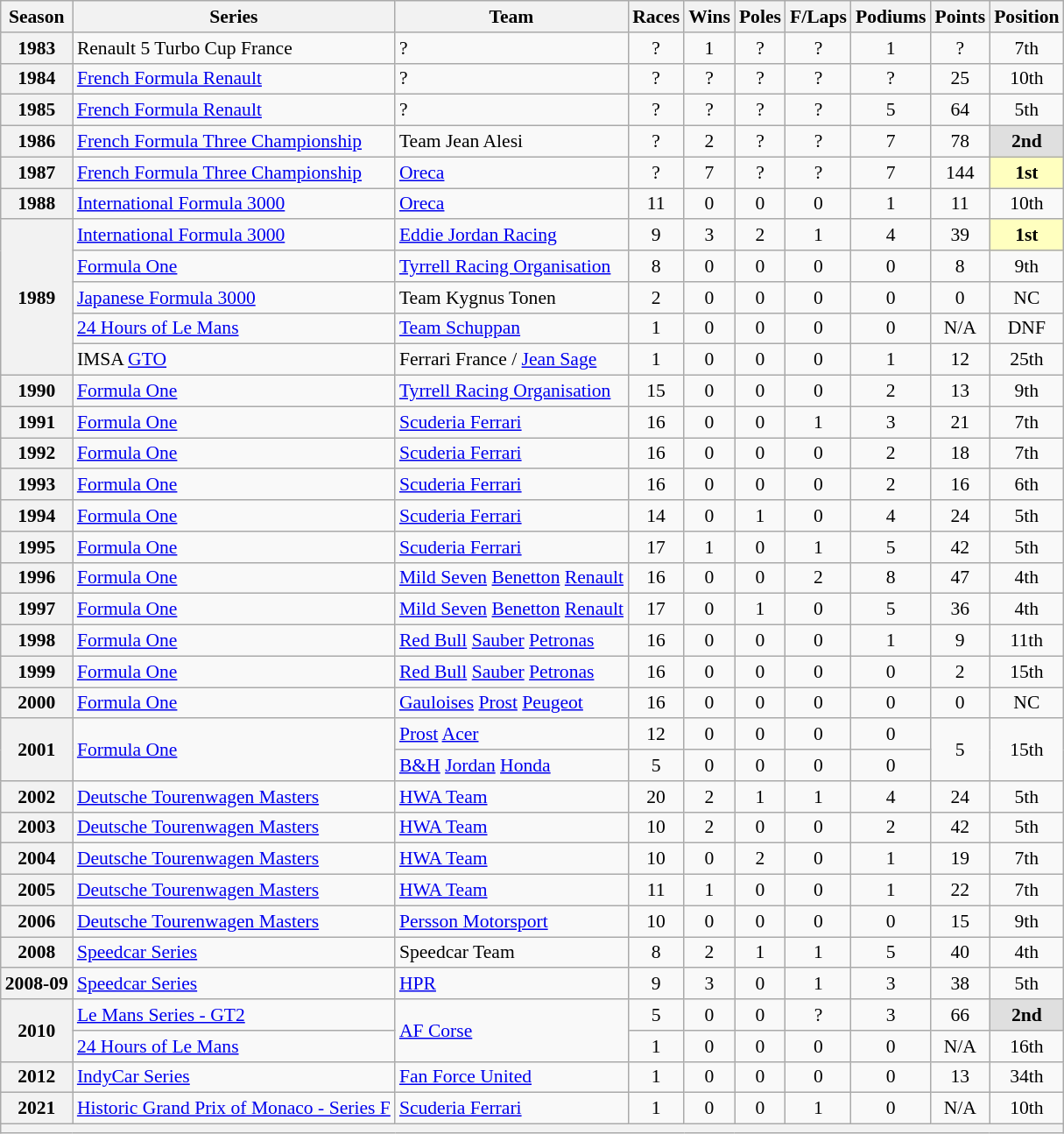<table class="wikitable" style="font-size: 90%; text-align:center">
<tr>
<th>Season</th>
<th>Series</th>
<th>Team</th>
<th>Races</th>
<th>Wins</th>
<th>Poles</th>
<th>F/Laps</th>
<th>Podiums</th>
<th>Points</th>
<th>Position</th>
</tr>
<tr>
<th>1983</th>
<td align=left>Renault 5 Turbo Cup France</td>
<td align=left>?</td>
<td>?</td>
<td>1</td>
<td>?</td>
<td>?</td>
<td>1</td>
<td>?</td>
<td>7th</td>
</tr>
<tr>
<th>1984</th>
<td align=left><a href='#'>French Formula Renault</a></td>
<td align=left>?</td>
<td>?</td>
<td>?</td>
<td>?</td>
<td>?</td>
<td>?</td>
<td>25</td>
<td>10th</td>
</tr>
<tr>
<th>1985</th>
<td align=left><a href='#'>French Formula Renault</a></td>
<td align=left>?</td>
<td>?</td>
<td>?</td>
<td>?</td>
<td>?</td>
<td>5</td>
<td>64</td>
<td>5th</td>
</tr>
<tr>
<th>1986</th>
<td align=left><a href='#'>French Formula Three Championship</a></td>
<td align=left>Team Jean Alesi</td>
<td>?</td>
<td>2</td>
<td>?</td>
<td>?</td>
<td>7</td>
<td>78</td>
<th style="background:#dfdfdf">2nd</th>
</tr>
<tr>
<th>1987</th>
<td align=left><a href='#'>French Formula Three Championship</a></td>
<td align=left><a href='#'>Oreca</a></td>
<td>?</td>
<td>7</td>
<td>?</td>
<td>?</td>
<td>7</td>
<td>144</td>
<td style="background:#FFFFBF"><strong>1st</strong></td>
</tr>
<tr>
<th>1988</th>
<td align=left><a href='#'>International Formula 3000</a></td>
<td align=left><a href='#'>Oreca</a></td>
<td>11</td>
<td>0</td>
<td>0</td>
<td>0</td>
<td>1</td>
<td>11</td>
<td>10th</td>
</tr>
<tr>
<th rowspan=5>1989</th>
<td align=left><a href='#'>International Formula 3000</a></td>
<td align=left><a href='#'>Eddie Jordan Racing</a></td>
<td>9</td>
<td>3</td>
<td>2</td>
<td>1</td>
<td>4</td>
<td>39</td>
<td style="background:#FFFFBF"><strong>1st</strong></td>
</tr>
<tr>
<td align=left><a href='#'>Formula One</a></td>
<td align=left><a href='#'>Tyrrell Racing Organisation</a></td>
<td>8</td>
<td>0</td>
<td>0</td>
<td>0</td>
<td>0</td>
<td>8</td>
<td>9th</td>
</tr>
<tr>
<td align=left><a href='#'>Japanese Formula 3000</a></td>
<td align=left>Team Kygnus Tonen</td>
<td>2</td>
<td>0</td>
<td>0</td>
<td>0</td>
<td>0</td>
<td>0</td>
<td>NC</td>
</tr>
<tr>
<td align=left><a href='#'>24 Hours of Le Mans</a></td>
<td align=left><a href='#'>Team Schuppan</a></td>
<td>1</td>
<td>0</td>
<td>0</td>
<td>0</td>
<td>0</td>
<td>N/A</td>
<td>DNF</td>
</tr>
<tr>
<td align=left>IMSA <a href='#'>GTO</a></td>
<td align=left>Ferrari France / <a href='#'>Jean Sage</a></td>
<td>1</td>
<td>0</td>
<td>0</td>
<td>0</td>
<td>1</td>
<td>12</td>
<td>25th</td>
</tr>
<tr>
<th>1990</th>
<td align=left><a href='#'>Formula One</a></td>
<td align=left><a href='#'>Tyrrell Racing Organisation</a></td>
<td>15</td>
<td>0</td>
<td>0</td>
<td>0</td>
<td>2</td>
<td>13</td>
<td>9th</td>
</tr>
<tr>
<th>1991</th>
<td align=left><a href='#'>Formula One</a></td>
<td align=left><a href='#'>Scuderia Ferrari</a></td>
<td>16</td>
<td>0</td>
<td>0</td>
<td>1</td>
<td>3</td>
<td>21</td>
<td>7th</td>
</tr>
<tr>
<th>1992</th>
<td align=left><a href='#'>Formula One</a></td>
<td align=left><a href='#'>Scuderia Ferrari</a></td>
<td>16</td>
<td>0</td>
<td>0</td>
<td>0</td>
<td>2</td>
<td>18</td>
<td>7th</td>
</tr>
<tr>
<th>1993</th>
<td align=left><a href='#'>Formula One</a></td>
<td align=left><a href='#'>Scuderia Ferrari</a></td>
<td>16</td>
<td>0</td>
<td>0</td>
<td>0</td>
<td>2</td>
<td>16</td>
<td>6th</td>
</tr>
<tr>
<th>1994</th>
<td align=left><a href='#'>Formula One</a></td>
<td align=left><a href='#'>Scuderia Ferrari</a></td>
<td>14</td>
<td>0</td>
<td>1</td>
<td>0</td>
<td>4</td>
<td>24</td>
<td>5th</td>
</tr>
<tr>
<th>1995</th>
<td align=left><a href='#'>Formula One</a></td>
<td align=left><a href='#'>Scuderia Ferrari</a></td>
<td>17</td>
<td>1</td>
<td>0</td>
<td>1</td>
<td>5</td>
<td>42</td>
<td>5th</td>
</tr>
<tr>
<th>1996</th>
<td align=left><a href='#'>Formula One</a></td>
<td align=left nowrap><a href='#'>Mild Seven</a> <a href='#'>Benetton</a> <a href='#'>Renault</a></td>
<td>16</td>
<td>0</td>
<td>0</td>
<td>2</td>
<td>8</td>
<td>47</td>
<td>4th</td>
</tr>
<tr>
<th>1997</th>
<td align=left><a href='#'>Formula One</a></td>
<td align=left><a href='#'>Mild Seven</a> <a href='#'>Benetton</a> <a href='#'>Renault</a></td>
<td>17</td>
<td>0</td>
<td>1</td>
<td>0</td>
<td>5</td>
<td>36</td>
<td>4th</td>
</tr>
<tr>
<th>1998</th>
<td align=left><a href='#'>Formula One</a></td>
<td align=left><a href='#'>Red Bull</a> <a href='#'>Sauber</a> <a href='#'>Petronas</a></td>
<td>16</td>
<td>0</td>
<td>0</td>
<td>0</td>
<td>1</td>
<td>9</td>
<td>11th</td>
</tr>
<tr>
<th>1999</th>
<td align=left><a href='#'>Formula One</a></td>
<td align=left><a href='#'>Red Bull</a> <a href='#'>Sauber</a> <a href='#'>Petronas</a></td>
<td>16</td>
<td>0</td>
<td>0</td>
<td>0</td>
<td>0</td>
<td>2</td>
<td>15th</td>
</tr>
<tr>
<th>2000</th>
<td align=left><a href='#'>Formula One</a></td>
<td align=left><a href='#'>Gauloises</a> <a href='#'>Prost</a> <a href='#'>Peugeot</a></td>
<td>16</td>
<td>0</td>
<td>0</td>
<td>0</td>
<td>0</td>
<td>0</td>
<td>NC</td>
</tr>
<tr>
<th rowspan=2>2001</th>
<td rowspan="2" style="text-align:left"><a href='#'>Formula One</a></td>
<td align=left><a href='#'>Prost</a> <a href='#'>Acer</a></td>
<td>12</td>
<td>0</td>
<td>0</td>
<td>0</td>
<td>0</td>
<td rowspan=2>5</td>
<td rowspan=2>15th</td>
</tr>
<tr>
<td align=left><a href='#'>B&H</a> <a href='#'>Jordan</a> <a href='#'>Honda</a></td>
<td>5</td>
<td>0</td>
<td>0</td>
<td>0</td>
<td>0</td>
</tr>
<tr>
<th>2002</th>
<td align=left><a href='#'>Deutsche Tourenwagen Masters</a></td>
<td align=left><a href='#'>HWA Team</a></td>
<td>20</td>
<td>2</td>
<td>1</td>
<td>1</td>
<td>4</td>
<td>24</td>
<td>5th</td>
</tr>
<tr>
<th>2003</th>
<td align=left><a href='#'>Deutsche Tourenwagen Masters</a></td>
<td align=left><a href='#'>HWA Team</a></td>
<td>10</td>
<td>2</td>
<td>0</td>
<td>0</td>
<td>2</td>
<td>42</td>
<td>5th</td>
</tr>
<tr>
<th>2004</th>
<td align=left><a href='#'>Deutsche Tourenwagen Masters</a></td>
<td align=left><a href='#'>HWA Team</a></td>
<td>10</td>
<td>0</td>
<td>2</td>
<td>0</td>
<td>1</td>
<td>19</td>
<td>7th</td>
</tr>
<tr>
<th>2005</th>
<td align=left><a href='#'>Deutsche Tourenwagen Masters</a></td>
<td align=left><a href='#'>HWA Team</a></td>
<td>11</td>
<td>1</td>
<td>0</td>
<td>0</td>
<td>1</td>
<td>22</td>
<td>7th</td>
</tr>
<tr>
<th>2006</th>
<td align=left><a href='#'>Deutsche Tourenwagen Masters</a></td>
<td align=left><a href='#'>Persson Motorsport</a></td>
<td>10</td>
<td>0</td>
<td>0</td>
<td>0</td>
<td>0</td>
<td>15</td>
<td>9th</td>
</tr>
<tr>
<th>2008</th>
<td align=left><a href='#'>Speedcar Series</a></td>
<td align=left>Speedcar Team</td>
<td>8</td>
<td>2</td>
<td>1</td>
<td>1</td>
<td>5</td>
<td>40</td>
<td>4th</td>
</tr>
<tr>
<th>2008-09</th>
<td align=left><a href='#'>Speedcar Series</a></td>
<td align=left><a href='#'>HPR</a></td>
<td>9</td>
<td>3</td>
<td>0</td>
<td>1</td>
<td>3</td>
<td>38</td>
<td>5th</td>
</tr>
<tr>
<th rowspan="2">2010</th>
<td align=left><a href='#'>Le Mans Series - GT2</a></td>
<td rowspan="2" align=left><a href='#'>AF Corse</a></td>
<td>5</td>
<td>0</td>
<td>0</td>
<td>?</td>
<td>3</td>
<td>66</td>
<td style="background:#DFDFDF"><strong>2nd</strong></td>
</tr>
<tr>
<td align="left"><a href='#'>24 Hours of Le Mans</a></td>
<td>1</td>
<td>0</td>
<td>0</td>
<td>0</td>
<td>0</td>
<td>N/A</td>
<td>16th</td>
</tr>
<tr>
<th>2012</th>
<td align=left><a href='#'>IndyCar Series</a></td>
<td align=left><a href='#'>Fan Force United</a></td>
<td>1</td>
<td>0</td>
<td>0</td>
<td>0</td>
<td>0</td>
<td>13</td>
<td>34th</td>
</tr>
<tr>
<th>2021</th>
<td align=left nowrap><a href='#'>Historic Grand Prix of Monaco - Series F</a></td>
<td align=left><a href='#'>Scuderia Ferrari</a></td>
<td>1</td>
<td>0</td>
<td>0</td>
<td>1</td>
<td>0</td>
<td>N/A</td>
<td>10th</td>
</tr>
<tr>
<th colspan="10"></th>
</tr>
</table>
